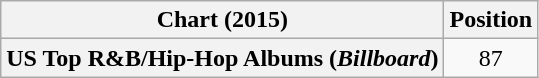<table class="wikitable plainrowheaders" style="text-align:center">
<tr>
<th>Chart (2015)</th>
<th>Position</th>
</tr>
<tr>
<th scope="row">US Top R&B/Hip-Hop Albums (<em>Billboard</em>)</th>
<td>87</td>
</tr>
</table>
